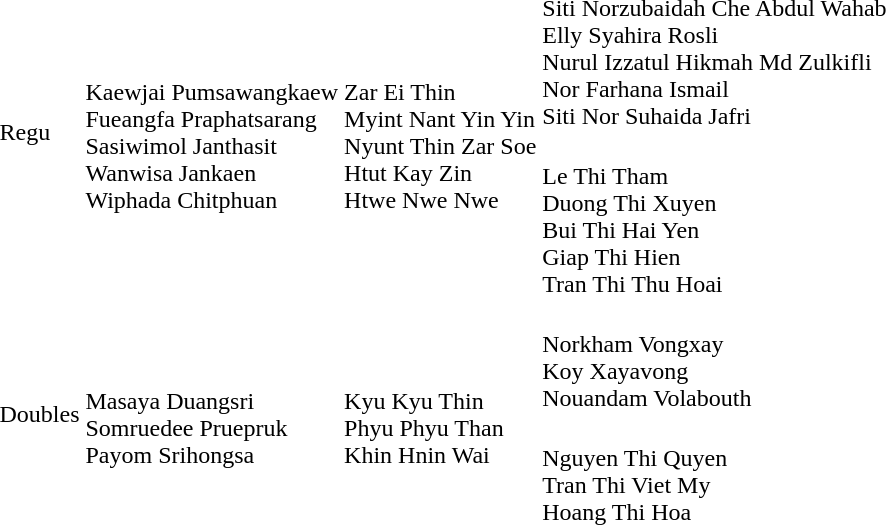<table>
<tr>
<td rowspan=2>Regu</td>
<td rowspan=2><span><br>Kaewjai Pumsawangkaew<br>Fueangfa Praphatsarang<br>Sasiwimol Janthasit<br>Wanwisa Jankaen<br>Wiphada Chitphuan</span></td>
<td rowspan=2><span><br>Zar Ei Thin<br>Myint Nant Yin Yin<br>Nyunt Thin Zar Soe<br>Htut Kay Zin<br>Htwe Nwe Nwe</span></td>
<td><span><br>Siti Norzubaidah Che Abdul Wahab<br>Elly Syahira Rosli<br>Nurul Izzatul Hikmah Md Zulkifli<br>Nor Farhana Ismail<br>Siti Nor Suhaida Jafri</span></td>
</tr>
<tr>
<td><span><br>Le Thi Tham<br>Duong Thi Xuyen<br>Bui Thi Hai Yen<br>Giap Thi Hien<br>Tran Thi Thu Hoai</span></td>
</tr>
<tr>
<td rowspan=2>Doubles</td>
<td rowspan=2><span><br>Masaya Duangsri<br>Somruedee Pruepruk<br>Payom Srihongsa</span></td>
<td rowspan=2><span><br>Kyu Kyu Thin<br>Phyu Phyu Than<br>Khin Hnin Wai</span></td>
<td><span><br>Norkham Vongxay<br>Koy Xayavong<br>Nouandam Volabouth</span></td>
</tr>
<tr>
<td><span><br>Nguyen Thi Quyen<br>Tran Thi Viet My<br>Hoang Thi Hoa</span></td>
</tr>
</table>
